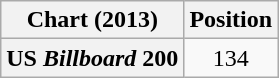<table class="wikitable plainrowheaders">
<tr>
<th>Chart (2013)</th>
<th>Position</th>
</tr>
<tr>
<th scope="row">US <em>Billboard</em> 200</th>
<td style="text-align:center;">134</td>
</tr>
</table>
